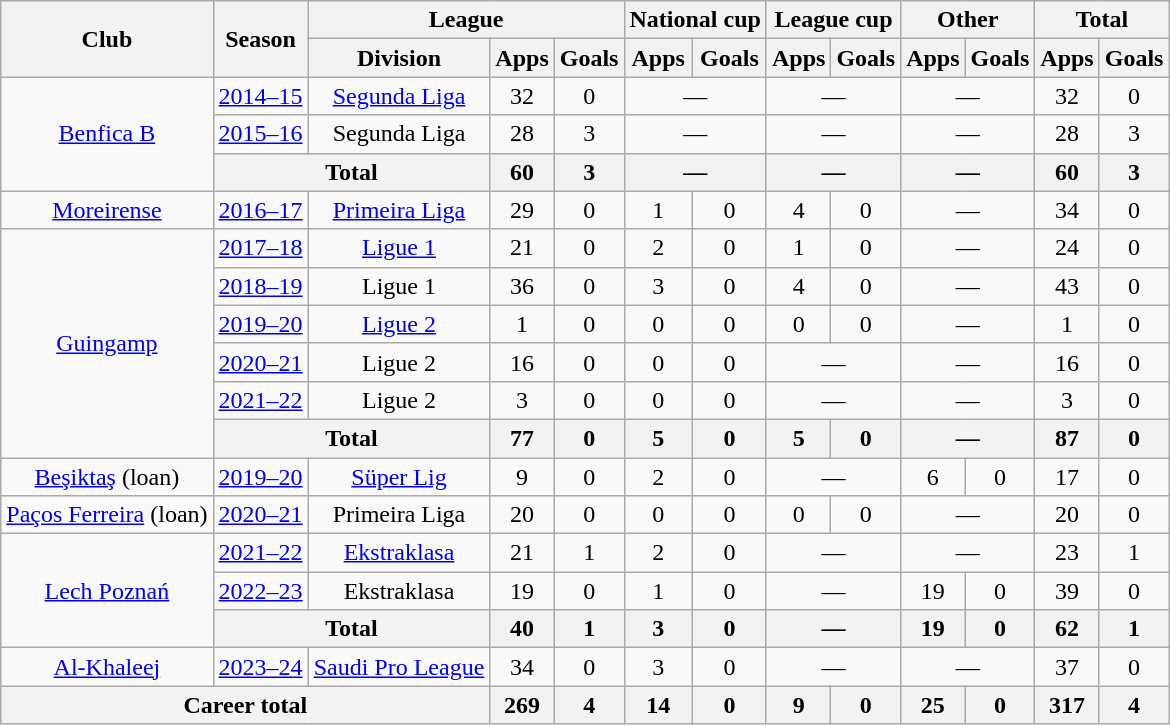<table class="wikitable" style="text-align: center;">
<tr>
<th rowspan="2">Club</th>
<th rowspan="2">Season</th>
<th colspan="3">League</th>
<th colspan="2">National cup</th>
<th colspan="2">League cup</th>
<th colspan="2">Other</th>
<th colspan="2">Total</th>
</tr>
<tr>
<th>Division</th>
<th>Apps</th>
<th>Goals</th>
<th>Apps</th>
<th>Goals</th>
<th>Apps</th>
<th>Goals</th>
<th>Apps</th>
<th>Goals</th>
<th>Apps</th>
<th>Goals</th>
</tr>
<tr>
<td rowspan="3"><a href='#'>Benfica B</a></td>
<td><a href='#'>2014–15</a></td>
<td><a href='#'>Segunda Liga</a></td>
<td>32</td>
<td>0</td>
<td colspan="2">—</td>
<td colspan="2">—</td>
<td colspan="2">—</td>
<td>32</td>
<td>0</td>
</tr>
<tr>
<td><a href='#'>2015–16</a></td>
<td>Segunda Liga</td>
<td>28</td>
<td>3</td>
<td colspan="2">—</td>
<td colspan="2">—</td>
<td colspan="2">—</td>
<td>28</td>
<td>3</td>
</tr>
<tr>
<th colspan="2">Total</th>
<th>60</th>
<th>3</th>
<th colspan="2">—</th>
<th colspan="2">—</th>
<th colspan="2">—</th>
<th>60</th>
<th>3</th>
</tr>
<tr>
<td><a href='#'>Moreirense</a></td>
<td><a href='#'>2016–17</a></td>
<td><a href='#'>Primeira Liga</a></td>
<td>29</td>
<td>0</td>
<td>1</td>
<td>0</td>
<td>4</td>
<td>0</td>
<td colspan="2">—</td>
<td>34</td>
<td>0</td>
</tr>
<tr>
<td rowspan="6"><a href='#'>Guingamp</a></td>
<td><a href='#'>2017–18</a></td>
<td><a href='#'>Ligue 1</a></td>
<td>21</td>
<td>0</td>
<td>2</td>
<td>0</td>
<td>1</td>
<td>0</td>
<td colspan="2">—</td>
<td>24</td>
<td>0</td>
</tr>
<tr>
<td><a href='#'>2018–19</a></td>
<td>Ligue 1</td>
<td>36</td>
<td>0</td>
<td>3</td>
<td>0</td>
<td>4</td>
<td>0</td>
<td colspan="2">—</td>
<td>43</td>
<td>0</td>
</tr>
<tr>
<td><a href='#'>2019–20</a></td>
<td><a href='#'>Ligue 2</a></td>
<td>1</td>
<td>0</td>
<td>0</td>
<td>0</td>
<td>0</td>
<td>0</td>
<td colspan="2">—</td>
<td>1</td>
<td>0</td>
</tr>
<tr>
<td><a href='#'>2020–21</a></td>
<td>Ligue 2</td>
<td>16</td>
<td>0</td>
<td>0</td>
<td>0</td>
<td colspan="2">—</td>
<td colspan="2">—</td>
<td>16</td>
<td>0</td>
</tr>
<tr>
<td><a href='#'>2021–22</a></td>
<td>Ligue 2</td>
<td>3</td>
<td>0</td>
<td>0</td>
<td>0</td>
<td colspan="2">—</td>
<td colspan="2">—</td>
<td>3</td>
<td>0</td>
</tr>
<tr>
<th colspan="2">Total</th>
<th>77</th>
<th>0</th>
<th>5</th>
<th>0</th>
<th>5</th>
<th>0</th>
<th colspan="2">—</th>
<th>87</th>
<th>0</th>
</tr>
<tr>
<td><a href='#'>Beşiktaş</a> (loan)</td>
<td><a href='#'>2019–20</a></td>
<td><a href='#'>Süper Lig</a></td>
<td>9</td>
<td>0</td>
<td>2</td>
<td>0</td>
<td colspan="2">—</td>
<td>6</td>
<td>0</td>
<td>17</td>
<td>0</td>
</tr>
<tr>
<td><a href='#'>Paços Ferreira</a> (loan)</td>
<td><a href='#'>2020–21</a></td>
<td>Primeira Liga</td>
<td>20</td>
<td>0</td>
<td>0</td>
<td>0</td>
<td>0</td>
<td>0</td>
<td colspan="2">—</td>
<td>20</td>
<td>0</td>
</tr>
<tr>
<td rowspan="3"><a href='#'>Lech Poznań</a></td>
<td><a href='#'>2021–22</a></td>
<td><a href='#'>Ekstraklasa</a></td>
<td>21</td>
<td>1</td>
<td>2</td>
<td>0</td>
<td colspan="2">—</td>
<td colspan="2">—</td>
<td>23</td>
<td>1</td>
</tr>
<tr>
<td><a href='#'>2022–23</a></td>
<td>Ekstraklasa</td>
<td>19</td>
<td>0</td>
<td>1</td>
<td>0</td>
<td colspan="2">—</td>
<td>19</td>
<td>0</td>
<td>39</td>
<td>0</td>
</tr>
<tr>
<th colspan="2">Total</th>
<th>40</th>
<th>1</th>
<th>3</th>
<th>0</th>
<th colspan="2">—</th>
<th>19</th>
<th>0</th>
<th>62</th>
<th>1</th>
</tr>
<tr>
<td><a href='#'>Al-Khaleej</a></td>
<td><a href='#'>2023–24</a></td>
<td><a href='#'>Saudi Pro League</a></td>
<td>34</td>
<td>0</td>
<td>3</td>
<td>0</td>
<td colspan="2">—</td>
<td colspan="2">—</td>
<td>37</td>
<td>0</td>
</tr>
<tr>
<th colspan="3">Career total</th>
<th>269</th>
<th>4</th>
<th>14</th>
<th>0</th>
<th>9</th>
<th>0</th>
<th>25</th>
<th>0</th>
<th>317</th>
<th>4</th>
</tr>
</table>
